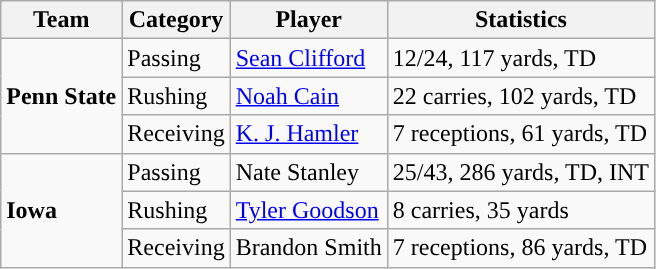<table class="wikitable" style="float: left;">
<tr>
<th>Team</th>
<th>Category</th>
<th>Player</th>
<th>Statistics</th>
</tr>
<tr>
<td rowspan=3><strong>Penn State</strong></td>
<td>Passing</td>
<td><a href='#'>Sean Clifford</a></td>
<td>12/24, 117 yards, TD</td>
</tr>
<tr>
<td>Rushing</td>
<td><a href='#'>Noah Cain</a></td>
<td>22 carries, 102 yards, TD</td>
</tr>
<tr>
<td>Receiving</td>
<td><a href='#'>K. J. Hamler</a></td>
<td>7 receptions, 61 yards, TD</td>
</tr>
<tr>
<td rowspan=3><strong>Iowa</strong></td>
<td>Passing</td>
<td>Nate Stanley</td>
<td>25/43, 286 yards, TD, INT</td>
</tr>
<tr>
<td>Rushing</td>
<td><a href='#'>Tyler Goodson</a></td>
<td>8 carries, 35 yards</td>
</tr>
<tr>
<td>Receiving</td>
<td>Brandon Smith</td>
<td>7 receptions, 86 yards, TD</td>
</tr>
</table>
